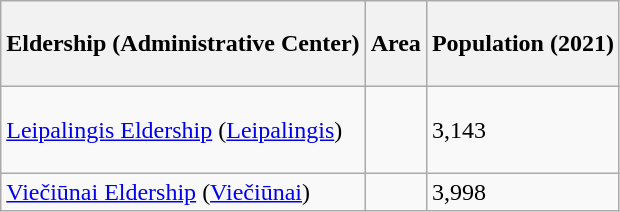<table class="sortable wikitable" style="text-align: left; margin: 0 0 0 0;">
<tr>
<th scope="col" height="50px">Eldership (Administrative Center)</th>
<th scope="col">Area</th>
<th scope="col"><strong>Population (2021)</strong></th>
</tr>
<tr>
<td scope="row" height="50px"><a href='#'>Leipalingis Eldership</a> (<a href='#'>Leipalingis</a>)</td>
<td></td>
<td>3,143</td>
</tr>
<tr>
<td><a href='#'>Viečiūnai Eldership</a> (<a href='#'>Viečiūnai</a>)</td>
<td></td>
<td>3,998</td>
</tr>
</table>
